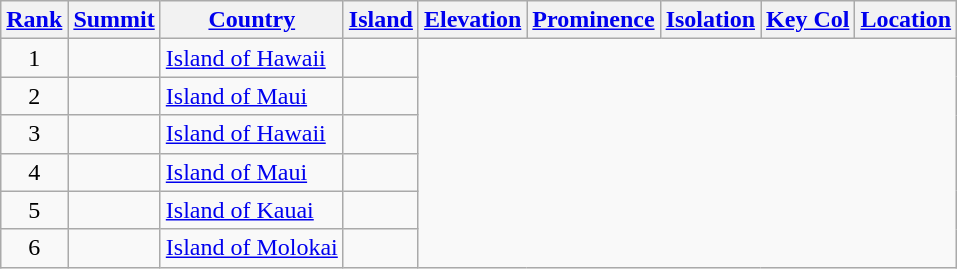<table class="wikitable sortable">
<tr>
<th><a href='#'>Rank</a></th>
<th><a href='#'>Summit</a></th>
<th><a href='#'>Country</a></th>
<th><a href='#'>Island</a></th>
<th><a href='#'>Elevation</a></th>
<th><a href='#'>Prominence</a></th>
<th><a href='#'>Isolation</a></th>
<th><a href='#'>Key Col</a></th>
<th><a href='#'>Location</a></th>
</tr>
<tr>
<td align=center>1<br></td>
<td></td>
<td><a href='#'>Island of Hawaii</a><br>
</td>
<td></td>
</tr>
<tr>
<td align=center>2<br></td>
<td></td>
<td><a href='#'>Island of Maui</a><br>
</td>
<td></td>
</tr>
<tr>
<td align=center>3<br></td>
<td></td>
<td><a href='#'>Island of Hawaii</a><br>
</td>
<td></td>
</tr>
<tr>
<td align=center>4<br></td>
<td></td>
<td><a href='#'>Island of Maui</a><br>
</td>
<td></td>
</tr>
<tr>
<td align=center>5<br></td>
<td></td>
<td><a href='#'>Island of Kauai</a><br>
</td>
<td></td>
</tr>
<tr>
<td align=center>6<br></td>
<td></td>
<td><a href='#'>Island of Molokai</a><br>
</td>
<td></td>
</tr>
</table>
